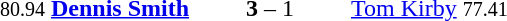<table style="text-align:center">
<tr>
<th width=223></th>
<th width=100></th>
<th width=223></th>
</tr>
<tr>
<td align=right><small>80.94</small> <strong><a href='#'>Dennis Smith</a></strong> </td>
<td><strong>3</strong> – 1</td>
<td align=left> <a href='#'>Tom Kirby</a> <small>77.41</small></td>
</tr>
</table>
